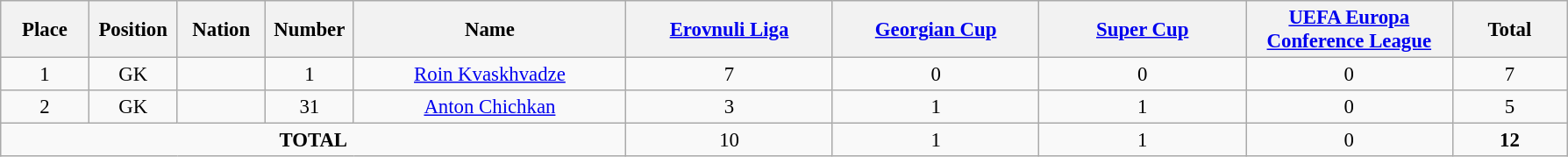<table class="wikitable" style="font-size: 95%; text-align: center;">
<tr>
<th width=60>Place</th>
<th width=60>Position</th>
<th width=60>Nation</th>
<th width=60>Number</th>
<th width=200>Name</th>
<th width=150><a href='#'>Erovnuli Liga</a></th>
<th width=150><a href='#'>Georgian Cup</a></th>
<th width=150><a href='#'>Super Cup</a></th>
<th width=150><a href='#'>UEFA Europa Conference League</a></th>
<th width=80>Total</th>
</tr>
<tr>
<td>1</td>
<td>GK</td>
<td></td>
<td>1</td>
<td><a href='#'>Roin Kvaskhvadze</a></td>
<td>7</td>
<td>0</td>
<td>0</td>
<td>0</td>
<td>7</td>
</tr>
<tr>
<td>2</td>
<td>GK</td>
<td></td>
<td>31</td>
<td><a href='#'>Anton Chichkan</a></td>
<td>3</td>
<td>1</td>
<td>1</td>
<td>0</td>
<td>5</td>
</tr>
<tr>
<td colspan="5"><strong>TOTAL</strong></td>
<td>10</td>
<td>1</td>
<td>1</td>
<td>0</td>
<td><strong>12</strong></td>
</tr>
</table>
